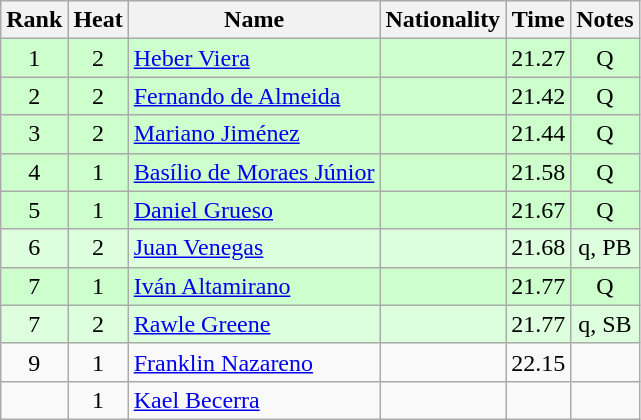<table class="wikitable sortable" style="text-align:center">
<tr>
<th>Rank</th>
<th>Heat</th>
<th>Name</th>
<th>Nationality</th>
<th>Time</th>
<th>Notes</th>
</tr>
<tr bgcolor=ccffcc>
<td>1</td>
<td>2</td>
<td align=left><a href='#'>Heber Viera</a></td>
<td align=left></td>
<td>21.27</td>
<td>Q</td>
</tr>
<tr bgcolor=ccffcc>
<td>2</td>
<td>2</td>
<td align=left><a href='#'>Fernando de Almeida</a></td>
<td align=left></td>
<td>21.42</td>
<td>Q</td>
</tr>
<tr bgcolor=ccffcc>
<td>3</td>
<td>2</td>
<td align=left><a href='#'>Mariano Jiménez</a></td>
<td align=left></td>
<td>21.44</td>
<td>Q</td>
</tr>
<tr bgcolor=ccffcc>
<td>4</td>
<td>1</td>
<td align=left><a href='#'>Basílio de Moraes Júnior</a></td>
<td align=left></td>
<td>21.58</td>
<td>Q</td>
</tr>
<tr bgcolor=ccffcc>
<td>5</td>
<td>1</td>
<td align=left><a href='#'>Daniel Grueso</a></td>
<td align=left></td>
<td>21.67</td>
<td>Q</td>
</tr>
<tr bgcolor=ddffdd>
<td>6</td>
<td>2</td>
<td align=left><a href='#'>Juan Venegas</a></td>
<td align=left></td>
<td>21.68</td>
<td>q, PB</td>
</tr>
<tr bgcolor=ccffcc>
<td>7</td>
<td>1</td>
<td align=left><a href='#'>Iván Altamirano</a></td>
<td align=left></td>
<td>21.77</td>
<td>Q</td>
</tr>
<tr bgcolor=ddffdd>
<td>7</td>
<td>2</td>
<td align=left><a href='#'>Rawle Greene</a></td>
<td align=left></td>
<td>21.77</td>
<td>q, SB</td>
</tr>
<tr>
<td>9</td>
<td>1</td>
<td align=left><a href='#'>Franklin Nazareno</a></td>
<td align=left></td>
<td>22.15</td>
<td></td>
</tr>
<tr>
<td></td>
<td>1</td>
<td align=left><a href='#'>Kael Becerra</a></td>
<td align=left></td>
<td></td>
<td></td>
</tr>
</table>
